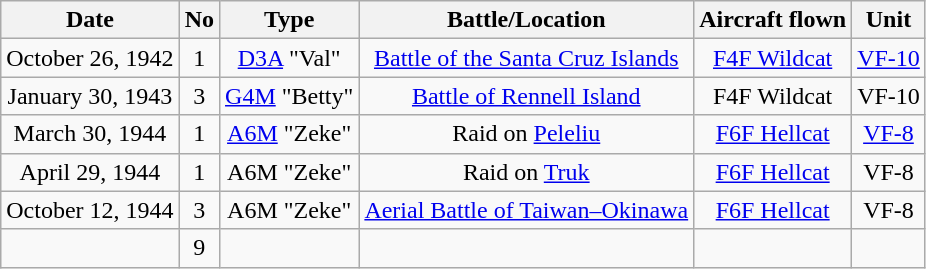<table class="wikitable">
<tr>
<th>Date</th>
<th>No</th>
<th>Type</th>
<th>Battle/Location</th>
<th>Aircraft flown</th>
<th>Unit</th>
</tr>
<tr>
<td align="center">October 26, 1942</td>
<td align="center">1</td>
<td align="center"><a href='#'>D3A</a> "Val"</td>
<td align="center"><a href='#'>Battle of the Santa Cruz Islands</a></td>
<td align="center"><a href='#'>F4F Wildcat</a></td>
<td align="center"><a href='#'>VF-10</a></td>
</tr>
<tr>
<td align="center">January 30, 1943</td>
<td align="center">3</td>
<td align="center"><a href='#'>G4M</a> "Betty"</td>
<td align="center"><a href='#'>Battle of Rennell Island</a></td>
<td align="center">F4F Wildcat</td>
<td align="center">VF-10</td>
</tr>
<tr>
<td align="center">March 30, 1944</td>
<td align="center">1</td>
<td align="center"><a href='#'>A6M</a> "Zeke"</td>
<td align="center">Raid on <a href='#'>Peleliu</a></td>
<td align="center"><a href='#'>F6F Hellcat</a></td>
<td align="center"><a href='#'>VF-8</a></td>
</tr>
<tr>
<td align="center">April 29, 1944</td>
<td align="center">1</td>
<td align="center">A6M "Zeke"</td>
<td align="center">Raid on <a href='#'>Truk</a></td>
<td align="center"><a href='#'>F6F Hellcat</a></td>
<td align="center">VF-8</td>
</tr>
<tr>
<td align="center">October 12, 1944</td>
<td align="center">3</td>
<td align="center">A6M "Zeke"</td>
<td align="center"><a href='#'>Aerial Battle of Taiwan–Okinawa</a></td>
<td align="center"><a href='#'>F6F Hellcat</a></td>
<td align="center">VF-8</td>
</tr>
<tr>
<td></td>
<td align="center">9</td>
<td></td>
<td></td>
<td></td>
<td></td>
</tr>
</table>
